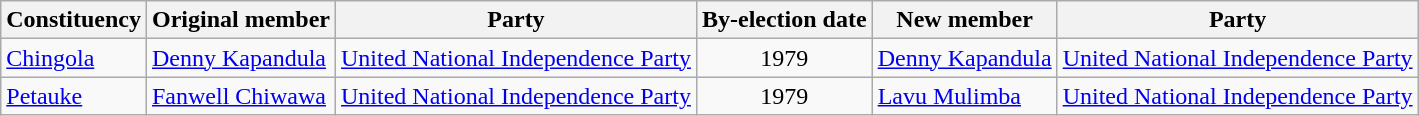<table class="wikitable sortable">
<tr>
<th>Constituency</th>
<th>Original member</th>
<th>Party</th>
<th>By-election date</th>
<th>New member</th>
<th>Party</th>
</tr>
<tr>
<td><a href='#'>Chingola</a></td>
<td><a href='#'>Denny Kapandula</a></td>
<td><a href='#'>United National Independence Party</a></td>
<td align=center>1979</td>
<td><a href='#'>Denny Kapandula</a></td>
<td><a href='#'>United National Independence Party</a></td>
</tr>
<tr>
<td><a href='#'>Petauke</a></td>
<td><a href='#'>Fanwell Chiwawa</a></td>
<td><a href='#'>United National Independence Party</a></td>
<td align=center>1979</td>
<td><a href='#'>Lavu Mulimba</a></td>
<td><a href='#'>United National Independence Party</a></td>
</tr>
</table>
